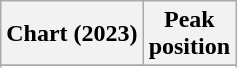<table class="wikitable sortable plainrowheaders" style="text-align:center">
<tr>
<th scope="col">Chart (2023)</th>
<th scope="col">Peak<br>position</th>
</tr>
<tr>
</tr>
<tr>
</tr>
<tr>
</tr>
<tr>
</tr>
</table>
